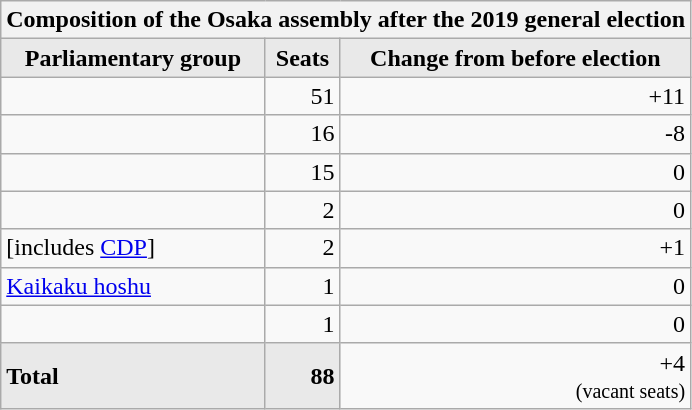<table class="wikitable">
<tr>
<th colspan="3">Composition of the Osaka assembly after the 2019 general election</th>
</tr>
<tr>
<th style="background-color:#E9E9E9" align=left>Parliamentary group</th>
<th style="background-color:#E9E9E9" align=right>Seats</th>
<th style="background-color:#E9E9E9" align=right>Change from before election</th>
</tr>
<tr>
<td align=left></td>
<td align="right">51</td>
<td align="right">+11</td>
</tr>
<tr>
<td align=left></td>
<td align="right">16</td>
<td align="right">-8</td>
</tr>
<tr>
<td align=left></td>
<td align="right">15</td>
<td align="right">0</td>
</tr>
<tr>
<td align=left></td>
<td align="right">2</td>
<td align="right">0</td>
</tr>
<tr>
<td align=left> [includes <a href='#'>CDP</a>]</td>
<td align="right">2</td>
<td align="right">+1</td>
</tr>
<tr>
<td align=left><a href='#'>Kaikaku hoshu</a></td>
<td align="right">1</td>
<td align="right">0</td>
</tr>
<tr>
<td align=left></td>
<td align="right">1</td>
<td align="right">0</td>
</tr>
<tr>
<td align=left style="background-color:#E9E9E9" align=left><strong>Total</strong></td>
<td style="background-color:#E9E9E9" align=right><strong>88</strong></td>
<td align="right">+4<br><small>(vacant seats)</small></td>
</tr>
</table>
